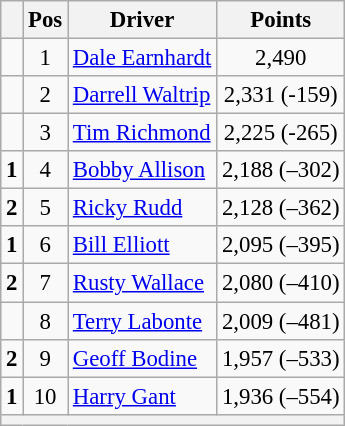<table class="wikitable" style="font-size: 95%;">
<tr>
<th></th>
<th>Pos</th>
<th>Driver</th>
<th>Points</th>
</tr>
<tr>
<td align="left"></td>
<td style="text-align:center;">1</td>
<td><a href='#'>Dale Earnhardt</a></td>
<td style="text-align:center;">2,490</td>
</tr>
<tr>
<td align="left"></td>
<td style="text-align:center;">2</td>
<td><a href='#'>Darrell Waltrip</a></td>
<td style="text-align:center;">2,331 (-159)</td>
</tr>
<tr>
<td align="left"></td>
<td style="text-align:center;">3</td>
<td><a href='#'>Tim Richmond</a></td>
<td style="text-align:center;">2,225 (-265)</td>
</tr>
<tr>
<td align="left">  <strong>1</strong></td>
<td style="text-align:center;">4</td>
<td><a href='#'>Bobby Allison</a></td>
<td style="text-align:center;">2,188 (–302)</td>
</tr>
<tr>
<td align="left">  <strong>2</strong></td>
<td style="text-align:center;">5</td>
<td><a href='#'>Ricky Rudd</a></td>
<td style="text-align:center;">2,128 (–362)</td>
</tr>
<tr>
<td align="left">  <strong>1</strong></td>
<td style="text-align:center;">6</td>
<td><a href='#'>Bill Elliott</a></td>
<td style="text-align:center;">2,095 (–395)</td>
</tr>
<tr>
<td align="left">  <strong>2</strong></td>
<td style="text-align:center;">7</td>
<td><a href='#'>Rusty Wallace</a></td>
<td style="text-align:center;">2,080 (–410)</td>
</tr>
<tr>
<td align="left"></td>
<td style="text-align:center;">8</td>
<td><a href='#'>Terry Labonte</a></td>
<td style="text-align:center;">2,009 (–481)</td>
</tr>
<tr>
<td align="left">  <strong>2</strong></td>
<td style="text-align:center;">9</td>
<td><a href='#'>Geoff Bodine</a></td>
<td style="text-align:center;">1,957 (–533)</td>
</tr>
<tr>
<td align="left">  <strong>1</strong></td>
<td style="text-align:center;">10</td>
<td><a href='#'>Harry Gant</a></td>
<td style="text-align:center;">1,936 (–554)</td>
</tr>
<tr class="sortbottom">
<th colspan="9"></th>
</tr>
</table>
